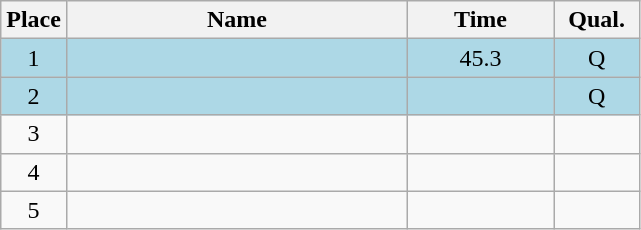<table class=wikitable style="text-align:center">
<tr>
<th width=20>Place</th>
<th width=220>Name</th>
<th width=90>Time</th>
<th width=50>Qual.</th>
</tr>
<tr bgcolor=lightblue>
<td>1</td>
<td align=left></td>
<td>45.3</td>
<td>Q</td>
</tr>
<tr bgcolor=lightblue>
<td>2</td>
<td align=left></td>
<td></td>
<td>Q</td>
</tr>
<tr>
<td>3</td>
<td align=left></td>
<td></td>
<td></td>
</tr>
<tr>
<td>4</td>
<td align=left></td>
<td></td>
<td></td>
</tr>
<tr>
<td>5</td>
<td align=left></td>
<td></td>
<td></td>
</tr>
</table>
